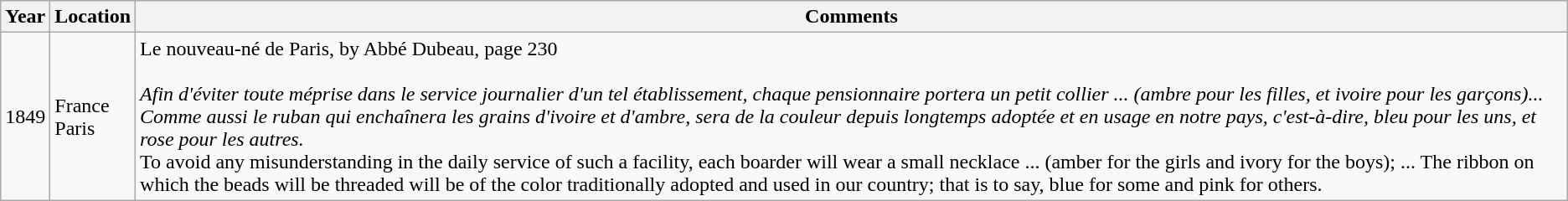<table class="wikitable sortable">
<tr>
<th>Year</th>
<th>Location</th>
<th>Comments</th>
</tr>
<tr>
<td>1849</td>
<td>France<br>Paris</td>
<td>Le nouveau-né de Paris, by Abbé Dubeau, page 230 <br><br><em>Afin d'éviter toute méprise dans le service journalier d'un tel établissement, chaque pensionnaire portera un petit collier ... (ambre pour les filles, et ivoire pour les garçons)... Comme aussi le ruban qui enchaînera les grains d'ivoire et d'ambre, sera de la couleur depuis longtemps adoptée et en usage en notre pays, c'est-à-dire, bleu pour les uns, et rose pour les autres.</em><br>To avoid any misunderstanding in the daily service of such a facility, each boarder will wear a small necklace ... (amber for the girls and ivory for the boys); ... The ribbon on which the beads will be threaded will be of the color traditionally adopted and used in our country; that is to say, blue for some and pink for others.
</td>
</tr>
</table>
